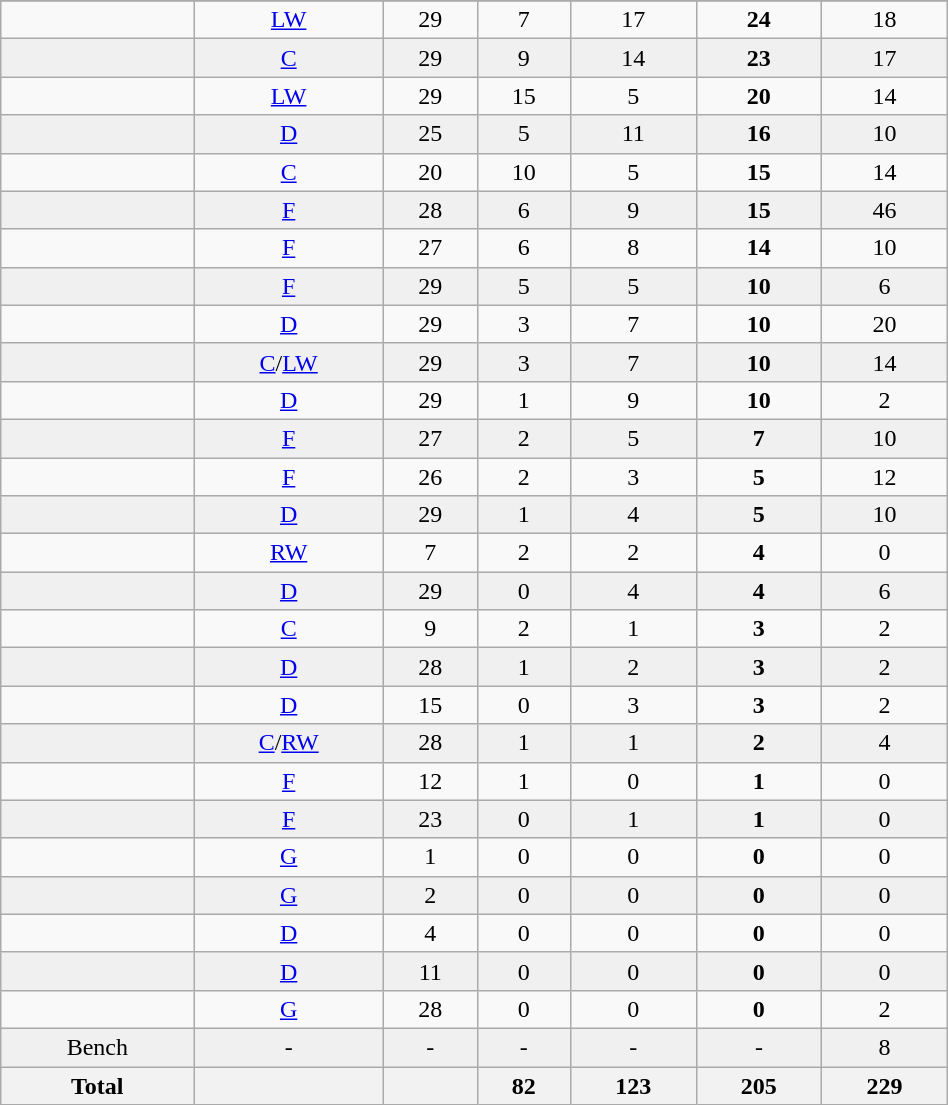<table class="wikitable sortable" width ="50%">
<tr align="center">
</tr>
<tr align="center" bgcolor="">
<td></td>
<td><a href='#'>LW</a></td>
<td>29</td>
<td>7</td>
<td>17</td>
<td><strong>24</strong></td>
<td>18</td>
</tr>
<tr align="center" bgcolor="f0f0f0">
<td></td>
<td><a href='#'>C</a></td>
<td>29</td>
<td>9</td>
<td>14</td>
<td><strong>23</strong></td>
<td>17</td>
</tr>
<tr align="center" bgcolor="">
<td></td>
<td><a href='#'>LW</a></td>
<td>29</td>
<td>15</td>
<td>5</td>
<td><strong>20</strong></td>
<td>14</td>
</tr>
<tr align="center" bgcolor="f0f0f0">
<td></td>
<td><a href='#'>D</a></td>
<td>25</td>
<td>5</td>
<td>11</td>
<td><strong>16</strong></td>
<td>10</td>
</tr>
<tr align="center" bgcolor="">
<td></td>
<td><a href='#'>C</a></td>
<td>20</td>
<td>10</td>
<td>5</td>
<td><strong>15</strong></td>
<td>14</td>
</tr>
<tr align="center" bgcolor="f0f0f0">
<td></td>
<td><a href='#'>F</a></td>
<td>28</td>
<td>6</td>
<td>9</td>
<td><strong>15</strong></td>
<td>46</td>
</tr>
<tr align="center" bgcolor="">
<td></td>
<td><a href='#'>F</a></td>
<td>27</td>
<td>6</td>
<td>8</td>
<td><strong>14</strong></td>
<td>10</td>
</tr>
<tr align="center" bgcolor="f0f0f0">
<td></td>
<td><a href='#'>F</a></td>
<td>29</td>
<td>5</td>
<td>5</td>
<td><strong>10</strong></td>
<td>6</td>
</tr>
<tr align="center" bgcolor="">
<td></td>
<td><a href='#'>D</a></td>
<td>29</td>
<td>3</td>
<td>7</td>
<td><strong>10</strong></td>
<td>20</td>
</tr>
<tr align="center" bgcolor="f0f0f0">
<td></td>
<td><a href='#'>C</a>/<a href='#'>LW</a></td>
<td>29</td>
<td>3</td>
<td>7</td>
<td><strong>10</strong></td>
<td>14</td>
</tr>
<tr align="center" bgcolor="">
<td></td>
<td><a href='#'>D</a></td>
<td>29</td>
<td>1</td>
<td>9</td>
<td><strong>10</strong></td>
<td>2</td>
</tr>
<tr align="center" bgcolor="f0f0f0">
<td></td>
<td><a href='#'>F</a></td>
<td>27</td>
<td>2</td>
<td>5</td>
<td><strong>7</strong></td>
<td>10</td>
</tr>
<tr align="center" bgcolor="">
<td></td>
<td><a href='#'>F</a></td>
<td>26</td>
<td>2</td>
<td>3</td>
<td><strong>5</strong></td>
<td>12</td>
</tr>
<tr align="center" bgcolor="f0f0f0">
<td></td>
<td><a href='#'>D</a></td>
<td>29</td>
<td>1</td>
<td>4</td>
<td><strong>5</strong></td>
<td>10</td>
</tr>
<tr align="center" bgcolor="">
<td></td>
<td><a href='#'>RW</a></td>
<td>7</td>
<td>2</td>
<td>2</td>
<td><strong>4</strong></td>
<td>0</td>
</tr>
<tr align="center" bgcolor="f0f0f0">
<td></td>
<td><a href='#'>D</a></td>
<td>29</td>
<td>0</td>
<td>4</td>
<td><strong>4</strong></td>
<td>6</td>
</tr>
<tr align="center" bgcolor="">
<td></td>
<td><a href='#'>C</a></td>
<td>9</td>
<td>2</td>
<td>1</td>
<td><strong>3</strong></td>
<td>2</td>
</tr>
<tr align="center" bgcolor="f0f0f0">
<td></td>
<td><a href='#'>D</a></td>
<td>28</td>
<td>1</td>
<td>2</td>
<td><strong>3</strong></td>
<td>2</td>
</tr>
<tr align="center" bgcolor="">
<td></td>
<td><a href='#'>D</a></td>
<td>15</td>
<td>0</td>
<td>3</td>
<td><strong>3</strong></td>
<td>2</td>
</tr>
<tr align="center" bgcolor="f0f0f0">
<td></td>
<td><a href='#'>C</a>/<a href='#'>RW</a></td>
<td>28</td>
<td>1</td>
<td>1</td>
<td><strong>2</strong></td>
<td>4</td>
</tr>
<tr align="center" bgcolor="">
<td></td>
<td><a href='#'>F</a></td>
<td>12</td>
<td>1</td>
<td>0</td>
<td><strong>1</strong></td>
<td>0</td>
</tr>
<tr align="center" bgcolor="f0f0f0">
<td></td>
<td><a href='#'>F</a></td>
<td>23</td>
<td>0</td>
<td>1</td>
<td><strong>1</strong></td>
<td>0</td>
</tr>
<tr align="center" bgcolor="">
<td></td>
<td><a href='#'>G</a></td>
<td>1</td>
<td>0</td>
<td>0</td>
<td><strong>0</strong></td>
<td>0</td>
</tr>
<tr align="center" bgcolor="f0f0f0">
<td></td>
<td><a href='#'>G</a></td>
<td>2</td>
<td>0</td>
<td>0</td>
<td><strong>0</strong></td>
<td>0</td>
</tr>
<tr align="center" bgcolor="">
<td></td>
<td><a href='#'>D</a></td>
<td>4</td>
<td>0</td>
<td>0</td>
<td><strong>0</strong></td>
<td>0</td>
</tr>
<tr align="center" bgcolor="f0f0f0">
<td></td>
<td><a href='#'>D</a></td>
<td>11</td>
<td>0</td>
<td>0</td>
<td><strong>0</strong></td>
<td>0</td>
</tr>
<tr align="center" bgcolor="">
<td></td>
<td><a href='#'>G</a></td>
<td>28</td>
<td>0</td>
<td>0</td>
<td><strong>0</strong></td>
<td>2</td>
</tr>
<tr align="center" bgcolor="f0f0f0">
<td>Bench</td>
<td>-</td>
<td>-</td>
<td>-</td>
<td>-</td>
<td>-</td>
<td>8</td>
</tr>
<tr>
<th>Total</th>
<th></th>
<th></th>
<th>82</th>
<th>123</th>
<th>205</th>
<th>229</th>
</tr>
</table>
